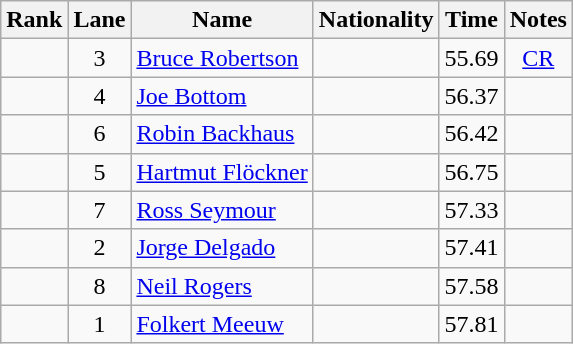<table class="wikitable sortable" style="text-align:center">
<tr>
<th>Rank</th>
<th>Lane</th>
<th>Name</th>
<th>Nationality</th>
<th>Time</th>
<th>Notes</th>
</tr>
<tr>
<td></td>
<td>3</td>
<td align=left><a href='#'>Bruce Robertson</a></td>
<td align=left></td>
<td>55.69</td>
<td><a href='#'>CR</a></td>
</tr>
<tr>
<td></td>
<td>4</td>
<td align=left><a href='#'>Joe Bottom</a></td>
<td align=left></td>
<td>56.37</td>
<td></td>
</tr>
<tr>
<td></td>
<td>6</td>
<td align=left><a href='#'>Robin Backhaus</a></td>
<td align=left></td>
<td>56.42</td>
<td></td>
</tr>
<tr>
<td></td>
<td>5</td>
<td align=left><a href='#'>Hartmut Flöckner</a></td>
<td align=left></td>
<td>56.75</td>
<td></td>
</tr>
<tr>
<td></td>
<td>7</td>
<td align=left><a href='#'>Ross Seymour</a></td>
<td align=left></td>
<td>57.33</td>
<td></td>
</tr>
<tr>
<td></td>
<td>2</td>
<td align=left><a href='#'>Jorge Delgado</a></td>
<td align=left></td>
<td>57.41</td>
<td></td>
</tr>
<tr>
<td></td>
<td>8</td>
<td align=left><a href='#'>Neil Rogers</a></td>
<td align=left></td>
<td>57.58</td>
<td></td>
</tr>
<tr>
<td></td>
<td>1</td>
<td align=left><a href='#'>Folkert Meeuw</a></td>
<td align=left></td>
<td>57.81</td>
<td></td>
</tr>
</table>
